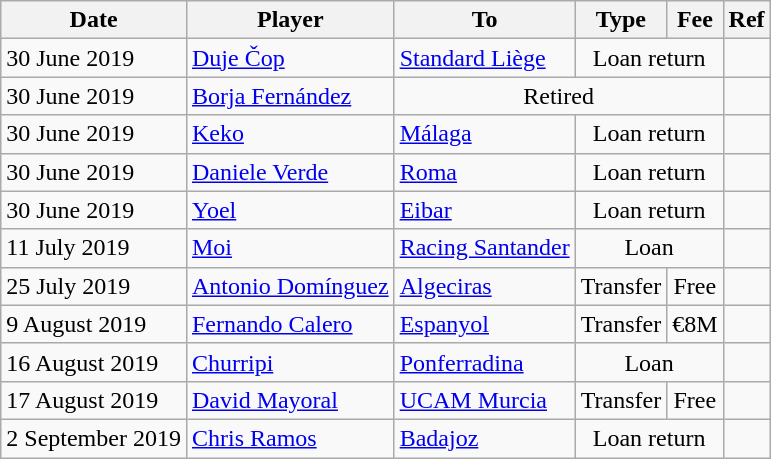<table class="wikitable">
<tr>
<th>Date</th>
<th>Player</th>
<th>To</th>
<th>Type</th>
<th>Fee</th>
<th>Ref</th>
</tr>
<tr>
<td>30 June 2019</td>
<td> <a href='#'>Duje Čop</a></td>
<td> <a href='#'>Standard Liège</a></td>
<td align=center colspan=2>Loan return</td>
<td align=center></td>
</tr>
<tr>
<td>30 June 2019</td>
<td> <a href='#'>Borja Fernández</a></td>
<td align=center colspan=3>Retired</td>
<td align=center></td>
</tr>
<tr>
<td>30 June 2019</td>
<td> <a href='#'>Keko</a></td>
<td><a href='#'>Málaga</a></td>
<td align=center colspan=2>Loan return</td>
<td align=center></td>
</tr>
<tr>
<td>30 June 2019</td>
<td> <a href='#'>Daniele Verde</a></td>
<td> <a href='#'>Roma</a></td>
<td align=center colspan=2>Loan return</td>
<td align=center></td>
</tr>
<tr>
<td>30 June 2019</td>
<td> <a href='#'>Yoel</a></td>
<td><a href='#'>Eibar</a></td>
<td align=center colspan=2>Loan return</td>
<td align=center></td>
</tr>
<tr>
<td>11 July 2019</td>
<td> <a href='#'>Moi</a></td>
<td><a href='#'>Racing Santander</a></td>
<td align=center colspan=2>Loan</td>
<td align=center></td>
</tr>
<tr>
<td>25 July 2019</td>
<td> <a href='#'>Antonio Domínguez</a></td>
<td><a href='#'>Algeciras</a></td>
<td align=center>Transfer</td>
<td align=center>Free</td>
<td align=center></td>
</tr>
<tr>
<td>9 August 2019</td>
<td> <a href='#'>Fernando Calero</a></td>
<td><a href='#'>Espanyol</a></td>
<td align=center>Transfer</td>
<td align=center>€8M</td>
<td align=center></td>
</tr>
<tr>
<td>16 August 2019</td>
<td> <a href='#'>Churripi</a></td>
<td><a href='#'>Ponferradina</a></td>
<td align=center colspan=2>Loan</td>
<td align=center></td>
</tr>
<tr>
<td>17 August 2019</td>
<td> <a href='#'>David Mayoral</a></td>
<td><a href='#'>UCAM Murcia</a></td>
<td align=center>Transfer</td>
<td align=center>Free</td>
<td align=center></td>
</tr>
<tr>
<td>2 September 2019</td>
<td> <a href='#'>Chris Ramos</a></td>
<td><a href='#'>Badajoz</a></td>
<td align=center colspan=2>Loan return</td>
<td align=center></td>
</tr>
</table>
